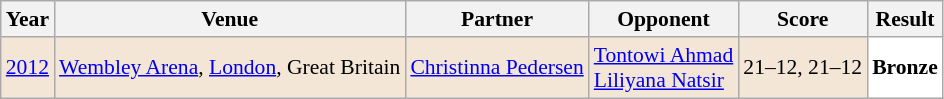<table class="sortable wikitable" style="font-size: 90%;">
<tr>
<th>Year</th>
<th>Venue</th>
<th>Partner</th>
<th>Opponent</th>
<th>Score</th>
<th>Result</th>
</tr>
<tr style="background:#F3E6D7">
<td align="center"><a href='#'>2012</a></td>
<td align="left"><a href='#'>Wembley Arena</a>, <a href='#'>London</a>, Great Britain</td>
<td align="left"> <a href='#'>Christinna Pedersen</a></td>
<td align="left"> <a href='#'>Tontowi Ahmad</a> <br>  <a href='#'>Liliyana Natsir</a></td>
<td align="left">21–12, 21–12</td>
<td style="text-align:left; background:white"> <strong>Bronze</strong></td>
</tr>
</table>
